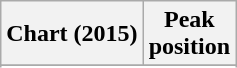<table class="wikitable sortable plainrowheaders">
<tr>
<th scope="col">Chart (2015)</th>
<th scope="col">Peak<br>position</th>
</tr>
<tr>
</tr>
<tr>
</tr>
<tr>
</tr>
<tr>
</tr>
<tr>
</tr>
<tr>
</tr>
<tr>
</tr>
</table>
